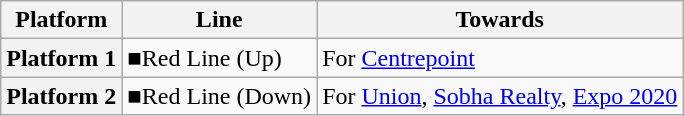<table border="1" cellspacing="0" cellpadding="3" frame="hsides" rules="rows" style="" class="wikitable">
<tr>
<th>Platform</th>
<th>Line</th>
<th>Towards</th>
</tr>
<tr>
<th>Platform 1</th>
<td><span>■</span>Red Line (Up)</td>
<td>For <a href='#'>Centrepoint</a></td>
</tr>
<tr>
<th>Platform 2</th>
<td><span>■</span>Red Line (Down)</td>
<td>For <a href='#'>Union</a>, <a href='#'>Sobha Realty</a>, <a href='#'>Expo 2020</a></td>
</tr>
</table>
